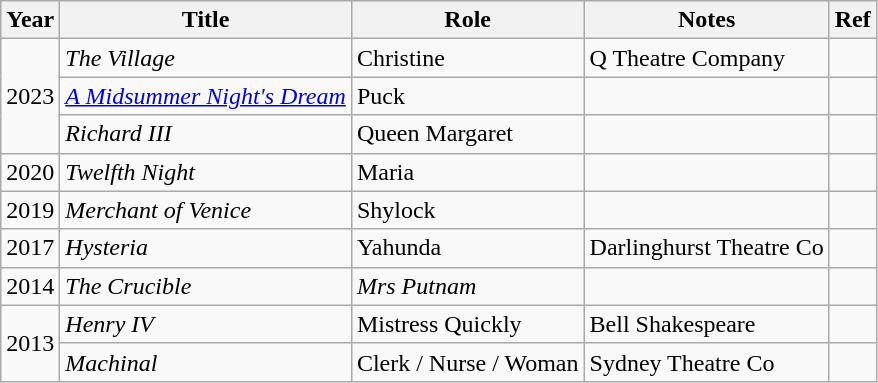<table class="wikitable">
<tr>
<th>Year</th>
<th>Title</th>
<th>Role</th>
<th>Notes</th>
<th>Ref</th>
</tr>
<tr>
<td rowspan="3">2023</td>
<td><em>The Village</em></td>
<td>Christine</td>
<td>Q Theatre Company</td>
<td></td>
</tr>
<tr>
<td><em><a href='#'>A Midsummer Night's Dream</a></em></td>
<td>Puck</td>
<td></td>
<td></td>
</tr>
<tr>
<td><em>Richard III</em></td>
<td>Queen Margaret</td>
<td></td>
<td></td>
</tr>
<tr>
<td>2020</td>
<td><em>Twelfth Night</em></td>
<td>Maria</td>
<td></td>
<td></td>
</tr>
<tr>
<td>2019</td>
<td><em>Merchant of Venice</em></td>
<td>Shylock</td>
<td></td>
<td></td>
</tr>
<tr>
<td>2017</td>
<td><em>Hysteria</em></td>
<td>Yahunda</td>
<td>Darlinghurst Theatre Co</td>
<td></td>
</tr>
<tr>
<td>2014</td>
<td><em>The Crucible</em></td>
<td><em>Mrs Putnam</em></td>
<td></td>
<td></td>
</tr>
<tr>
<td rowspan="2">2013</td>
<td><em>Henry IV</em></td>
<td>Mistress Quickly</td>
<td>Bell Shakespeare</td>
<td></td>
</tr>
<tr>
<td><em>Machinal</em></td>
<td>Clerk / Nurse / Woman</td>
<td>Sydney Theatre Co</td>
<td></td>
</tr>
</table>
